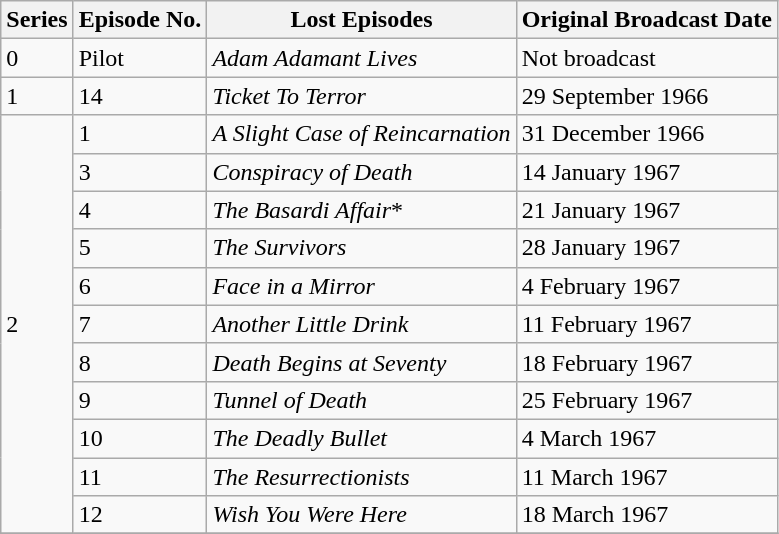<table class="wikitable">
<tr>
<th>Series</th>
<th>Episode No.</th>
<th>Lost Episodes</th>
<th>Original Broadcast Date</th>
</tr>
<tr>
<td rowspan="1">0</td>
<td>Pilot</td>
<td><em>Adam Adamant Lives</em></td>
<td>Not broadcast</td>
</tr>
<tr>
<td rowspan="1">1</td>
<td>14</td>
<td><em>Ticket To Terror</em></td>
<td>29 September 1966</td>
</tr>
<tr>
<td rowspan="11">2</td>
<td>1</td>
<td><em>A Slight Case of Reincarnation</em></td>
<td>31 December 1966</td>
</tr>
<tr>
<td>3</td>
<td><em>Conspiracy of Death</em></td>
<td>14 January 1967</td>
</tr>
<tr>
<td>4</td>
<td><em>The Basardi Affair</em>*</td>
<td>21 January 1967</td>
</tr>
<tr>
<td>5</td>
<td><em>The Survivors</em></td>
<td>28 January 1967</td>
</tr>
<tr>
<td>6</td>
<td><em>Face in a Mirror</em></td>
<td>4 February 1967</td>
</tr>
<tr>
<td>7</td>
<td><em>Another Little Drink </em></td>
<td>11 February 1967</td>
</tr>
<tr>
<td>8</td>
<td><em>Death Begins at Seventy</em></td>
<td>18 February 1967</td>
</tr>
<tr>
<td>9</td>
<td><em>Tunnel of Death</em></td>
<td>25 February 1967</td>
</tr>
<tr>
<td>10</td>
<td><em>The Deadly Bullet</em></td>
<td>4 March 1967</td>
</tr>
<tr>
<td>11</td>
<td><em>The Resurrectionists</em></td>
<td>11 March 1967</td>
</tr>
<tr>
<td>12</td>
<td><em>Wish You Were Here</em></td>
<td>18 March 1967</td>
</tr>
<tr>
</tr>
</table>
